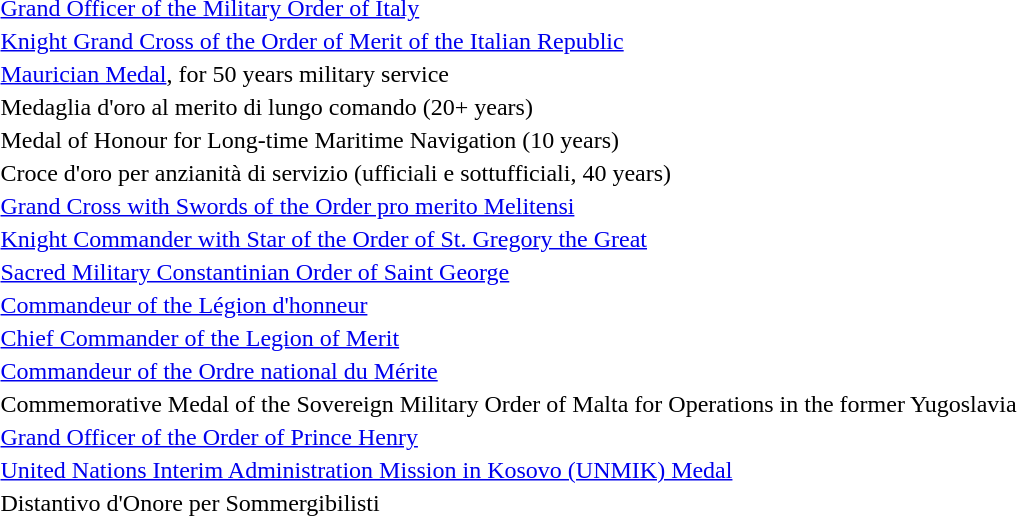<table>
<tr>
<td></td>
<td><a href='#'>Grand Officer of the Military Order of Italy</a></td>
</tr>
<tr>
<td></td>
<td><a href='#'>Knight Grand Cross of the Order of Merit of the Italian Republic</a></td>
</tr>
<tr>
<td></td>
<td><a href='#'>Maurician Medal</a>, for 50 years military service</td>
</tr>
<tr>
<td></td>
<td>Medaglia d'oro al merito di lungo comando (20+ years)</td>
</tr>
<tr>
<td></td>
<td>Medal of Honour for Long-time Maritime Navigation (10 years)</td>
</tr>
<tr>
<td></td>
<td>Croce d'oro per anzianità di servizio (ufficiali e sottufficiali, 40 years)</td>
</tr>
<tr>
<td></td>
<td><a href='#'>Grand Cross with Swords of the Order pro merito Melitensi</a></td>
</tr>
<tr>
<td></td>
<td><a href='#'>Knight Commander with Star of the Order of St. Gregory the Great</a></td>
</tr>
<tr>
<td></td>
<td><a href='#'>Sacred Military Constantinian Order of Saint George</a></td>
</tr>
<tr>
<td></td>
<td><a href='#'>Commandeur of the Légion d'honneur</a></td>
</tr>
<tr>
<td></td>
<td><a href='#'>Chief Commander of the Legion of Merit</a></td>
</tr>
<tr>
<td></td>
<td><a href='#'>Commandeur of the Ordre national du Mérite</a></td>
</tr>
<tr>
<td></td>
<td>Commemorative Medal of the Sovereign Military Order of Malta for Operations in the former Yugoslavia</td>
</tr>
<tr>
<td></td>
<td><a href='#'>Grand Officer of the Order of Prince Henry</a></td>
</tr>
<tr>
<td></td>
<td><a href='#'>United Nations Interim Administration Mission in Kosovo (UNMIK) Medal</a></td>
</tr>
<tr>
<td></td>
<td>Distantivo d'Onore per Sommergibilisti</td>
</tr>
</table>
